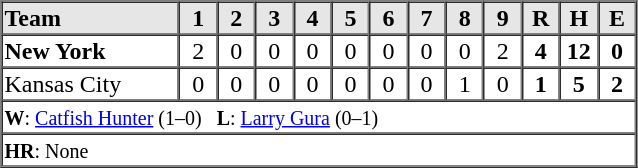<table border=1 cellspacing=0 width=425 style="margin-left:3em;">
<tr style="text-align:center; background-color:#e6e6e6;">
<th align=left width=28%>Team</th>
<th width=6%>1</th>
<th width=6%>2</th>
<th width=6%>3</th>
<th width=6%>4</th>
<th width=6%>5</th>
<th width=6%>6</th>
<th width=6%>7</th>
<th width=6%>8</th>
<th width=6%>9</th>
<th width=6%>R</th>
<th width=6%>H</th>
<th width=6%>E</th>
</tr>
<tr style="text-align:center;">
<td align=left><strong>New York</strong></td>
<td>2</td>
<td>0</td>
<td>0</td>
<td>0</td>
<td>0</td>
<td>0</td>
<td>0</td>
<td>0</td>
<td>2</td>
<td><strong>4</strong></td>
<td><strong>12</strong></td>
<td><strong>0</strong></td>
</tr>
<tr style="text-align:center;">
<td align=left>Kansas City</td>
<td>0</td>
<td>0</td>
<td>0</td>
<td>0</td>
<td>0</td>
<td>0</td>
<td>0</td>
<td>1</td>
<td>0</td>
<td><strong>1</strong></td>
<td><strong>5</strong></td>
<td><strong>2</strong></td>
</tr>
<tr style="text-align:left;">
<td colspan=13><small><strong>W</strong>: <a href='#'>Catfish Hunter</a> (1–0)   <strong>L</strong>: <a href='#'>Larry Gura</a> (0–1)</small></td>
</tr>
<tr style="text-align:left;">
<td colspan=13><small><strong>HR</strong>: None</small></td>
</tr>
</table>
